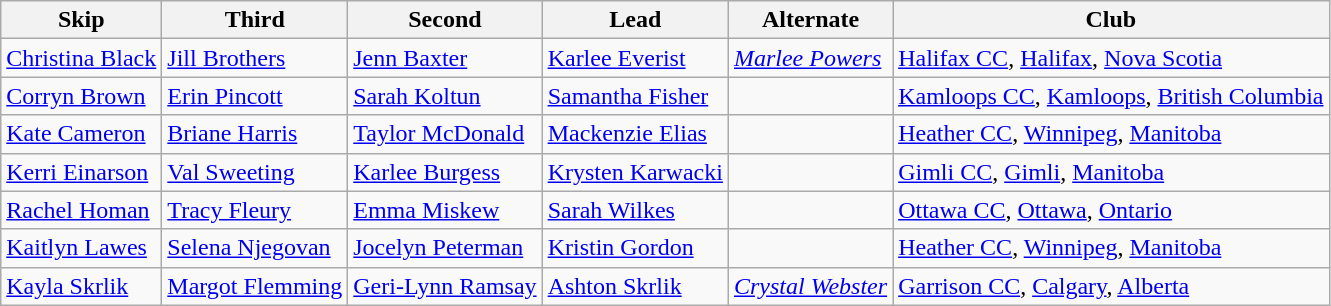<table class="wikitable">
<tr>
<th scope="col">Skip</th>
<th scope="col">Third</th>
<th scope="col">Second</th>
<th scope="col">Lead</th>
<th scope="col">Alternate</th>
<th scope="col">Club</th>
</tr>
<tr>
<td><a href='#'>Christina Black</a></td>
<td><a href='#'>Jill Brothers</a></td>
<td><a href='#'>Jenn Baxter</a></td>
<td><a href='#'>Karlee Everist</a></td>
<td><em><a href='#'>Marlee Powers</a></em></td>
<td> <a href='#'>Halifax CC</a>, <a href='#'>Halifax</a>, <a href='#'>Nova Scotia</a></td>
</tr>
<tr>
<td><a href='#'>Corryn Brown</a></td>
<td><a href='#'>Erin Pincott</a></td>
<td><a href='#'>Sarah Koltun</a></td>
<td><a href='#'>Samantha Fisher</a></td>
<td></td>
<td> <a href='#'>Kamloops CC</a>, <a href='#'>Kamloops</a>, <a href='#'>British Columbia</a></td>
</tr>
<tr>
<td><a href='#'>Kate Cameron</a></td>
<td><a href='#'>Briane Harris</a></td>
<td><a href='#'>Taylor McDonald</a></td>
<td><a href='#'>Mackenzie Elias</a></td>
<td></td>
<td> <a href='#'>Heather CC</a>, <a href='#'>Winnipeg</a>, <a href='#'>Manitoba</a></td>
</tr>
<tr>
<td><a href='#'>Kerri Einarson</a></td>
<td><a href='#'>Val Sweeting</a></td>
<td><a href='#'>Karlee Burgess</a></td>
<td><a href='#'>Krysten Karwacki</a></td>
<td></td>
<td> <a href='#'>Gimli CC</a>, <a href='#'>Gimli</a>, <a href='#'>Manitoba</a></td>
</tr>
<tr>
<td><a href='#'>Rachel Homan</a></td>
<td><a href='#'>Tracy Fleury</a></td>
<td><a href='#'>Emma Miskew</a></td>
<td><a href='#'>Sarah Wilkes</a></td>
<td></td>
<td> <a href='#'>Ottawa CC</a>, <a href='#'>Ottawa</a>, <a href='#'>Ontario</a></td>
</tr>
<tr>
<td><a href='#'>Kaitlyn Lawes</a></td>
<td><a href='#'>Selena Njegovan</a></td>
<td><a href='#'>Jocelyn Peterman</a></td>
<td><a href='#'>Kristin Gordon</a></td>
<td></td>
<td> <a href='#'>Heather CC</a>, <a href='#'>Winnipeg</a>, <a href='#'>Manitoba</a></td>
</tr>
<tr>
<td><a href='#'>Kayla Skrlik</a></td>
<td><a href='#'>Margot Flemming</a></td>
<td><a href='#'>Geri-Lynn Ramsay</a></td>
<td><a href='#'>Ashton Skrlik</a></td>
<td><em><a href='#'>Crystal Webster</a></em></td>
<td> <a href='#'>Garrison CC</a>, <a href='#'>Calgary</a>, <a href='#'>Alberta</a></td>
</tr>
</table>
